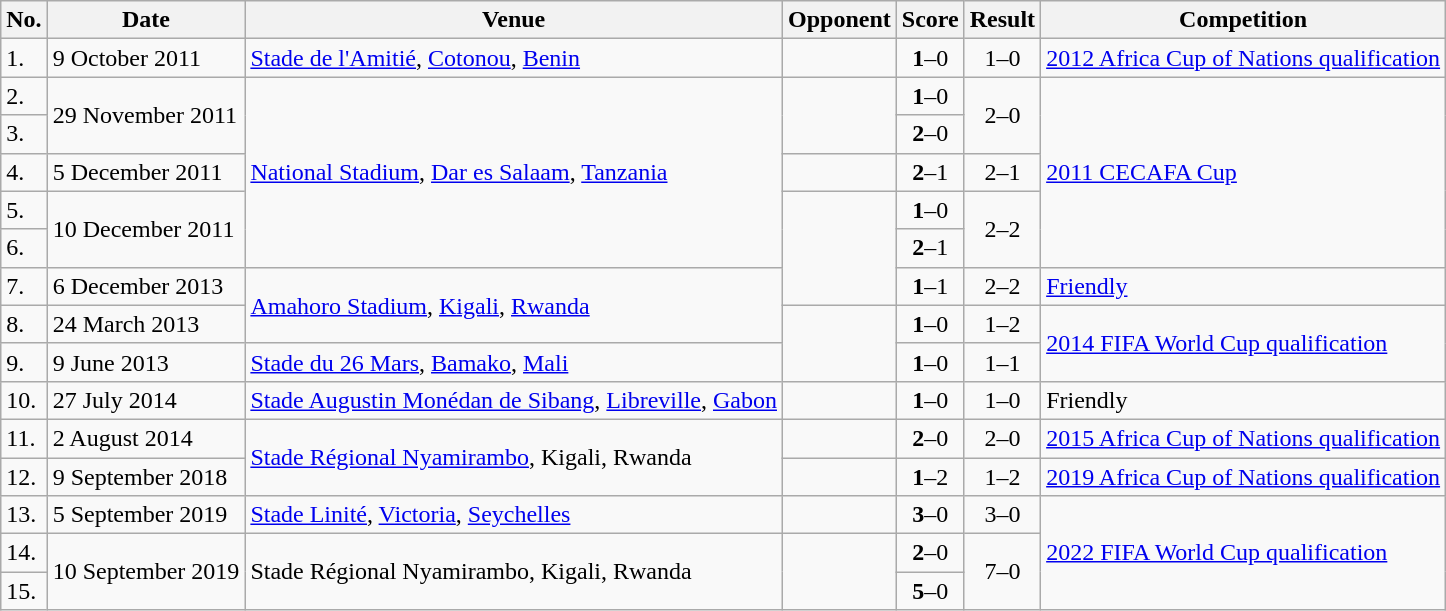<table class="wikitable" style="font-size:100%;">
<tr>
<th>No.</th>
<th>Date</th>
<th>Venue</th>
<th>Opponent</th>
<th>Score</th>
<th>Result</th>
<th>Competition</th>
</tr>
<tr>
<td>1.</td>
<td>9 October 2011</td>
<td><a href='#'>Stade de l'Amitié</a>, <a href='#'>Cotonou</a>, <a href='#'>Benin</a></td>
<td></td>
<td align=center><strong>1</strong>–0</td>
<td align=center>1–0</td>
<td><a href='#'>2012 Africa Cup of Nations qualification</a></td>
</tr>
<tr>
<td>2.</td>
<td rowspan="2">29 November 2011</td>
<td rowspan="5"><a href='#'>National Stadium</a>, <a href='#'>Dar es Salaam</a>, <a href='#'>Tanzania</a></td>
<td rowspan="2"></td>
<td align=center><strong>1</strong>–0</td>
<td rowspan="2" style="text-align:center">2–0</td>
<td rowspan="5"><a href='#'>2011 CECAFA Cup</a></td>
</tr>
<tr>
<td>3.</td>
<td align=center><strong>2</strong>–0</td>
</tr>
<tr>
<td>4.</td>
<td>5 December 2011</td>
<td></td>
<td align=center><strong>2</strong>–1</td>
<td align=center>2–1</td>
</tr>
<tr>
<td>5.</td>
<td rowspan="2">10 December 2011</td>
<td rowspan="3"></td>
<td align=center><strong>1</strong>–0</td>
<td rowspan="2" style="text-align:center">2–2 </td>
</tr>
<tr>
<td>6.</td>
<td align=center><strong>2</strong>–1</td>
</tr>
<tr>
<td>7.</td>
<td>6 December 2013</td>
<td rowspan=2><a href='#'>Amahoro Stadium</a>, <a href='#'>Kigali</a>, <a href='#'>Rwanda</a></td>
<td align=center><strong>1</strong>–1</td>
<td align=center>2–2</td>
<td><a href='#'>Friendly</a></td>
</tr>
<tr>
<td>8.</td>
<td>24 March 2013</td>
<td rowspan=2></td>
<td align=center><strong>1</strong>–0</td>
<td align=center>1–2</td>
<td rowspan=2><a href='#'>2014 FIFA World Cup qualification</a></td>
</tr>
<tr>
<td>9.</td>
<td>9 June 2013</td>
<td><a href='#'>Stade du 26 Mars</a>, <a href='#'>Bamako</a>, <a href='#'>Mali</a></td>
<td align=center><strong>1</strong>–0</td>
<td align=center>1–1</td>
</tr>
<tr>
<td>10.</td>
<td>27 July 2014</td>
<td><a href='#'>Stade Augustin Monédan de Sibang</a>, <a href='#'>Libreville</a>, <a href='#'>Gabon</a></td>
<td></td>
<td align=center><strong>1</strong>–0</td>
<td align=center>1–0</td>
<td>Friendly</td>
</tr>
<tr>
<td>11.</td>
<td>2 August 2014</td>
<td rowspan=2><a href='#'>Stade Régional Nyamirambo</a>, Kigali, Rwanda</td>
<td></td>
<td align=center><strong>2</strong>–0</td>
<td align=center>2–0 </td>
<td><a href='#'>2015 Africa Cup of Nations qualification</a></td>
</tr>
<tr>
<td>12.</td>
<td>9 September 2018</td>
<td></td>
<td align=center><strong>1</strong>–2</td>
<td align=center>1–2</td>
<td><a href='#'>2019 Africa Cup of Nations qualification</a></td>
</tr>
<tr>
<td>13.</td>
<td>5 September 2019</td>
<td><a href='#'>Stade Linité</a>, <a href='#'>Victoria</a>, <a href='#'>Seychelles</a></td>
<td></td>
<td align=center><strong>3</strong>–0</td>
<td align=center>3–0</td>
<td rowspan=3><a href='#'>2022 FIFA World Cup qualification</a></td>
</tr>
<tr>
<td>14.</td>
<td rowspan=2>10 September 2019</td>
<td rowspan=2>Stade Régional Nyamirambo, Kigali, Rwanda</td>
<td rowspan=2></td>
<td align=center><strong>2</strong>–0</td>
<td align=center rowspan=2>7–0</td>
</tr>
<tr>
<td>15.</td>
<td align=center><strong>5</strong>–0</td>
</tr>
</table>
